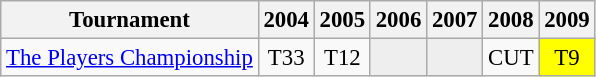<table class="wikitable" style="font-size:95%;text-align:center;">
<tr>
<th>Tournament</th>
<th>2004</th>
<th>2005</th>
<th>2006</th>
<th>2007</th>
<th>2008</th>
<th>2009</th>
</tr>
<tr>
<td align=left><a href='#'>The Players Championship</a></td>
<td>T33</td>
<td>T12</td>
<td style="background:#eeeeee;"></td>
<td style="background:#eeeeee;"></td>
<td>CUT</td>
<td style="background:yellow;">T9</td>
</tr>
</table>
